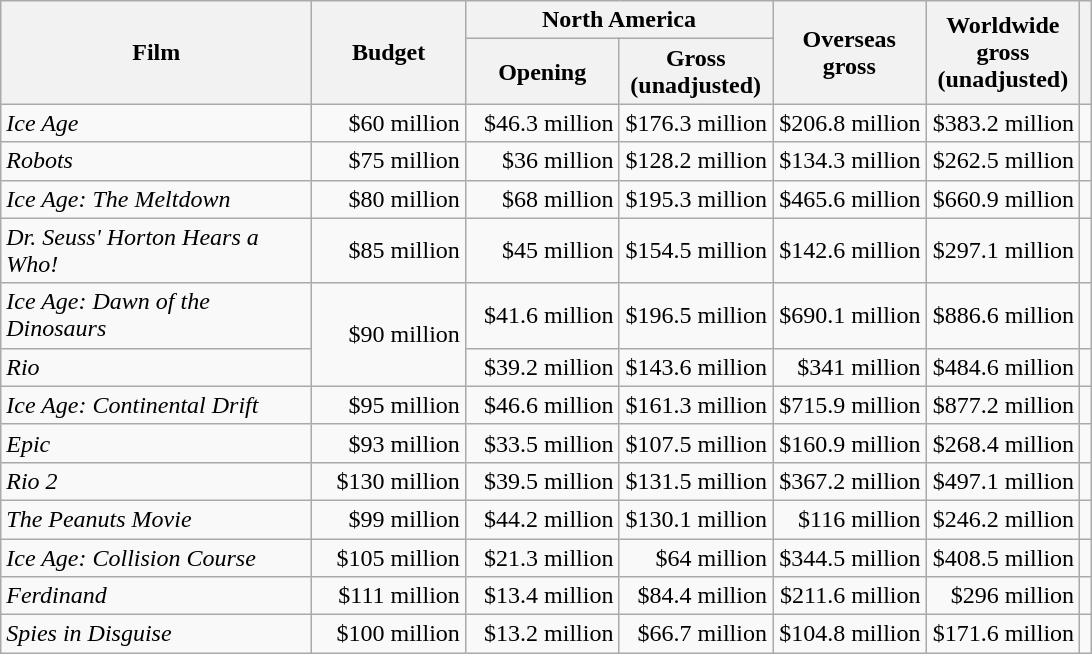<table class="sortable wikitable" style="text-align: right;">
<tr>
<th rowspan="2" width="200">Film</th>
<th rowspan="2" width="95">Budget</th>
<th colspan="2">North America</th>
<th rowspan="2" width="95">Overseas gross</th>
<th rowspan="2" width="95">Worldwide gross<br>(unadjusted)</th>
<th rowspan="2"></th>
</tr>
<tr>
<th width="95">Opening</th>
<th width="95">Gross <br>(unadjusted)</th>
</tr>
<tr>
<td style="text-align:left;"><em>Ice Age</em></td>
<td>$60 million</td>
<td>$46.3 million</td>
<td>$176.3 million</td>
<td>$206.8 million</td>
<td>$383.2 million</td>
<td style="text-align:center;"></td>
</tr>
<tr>
<td style="text-align:left;"><em>Robots</em></td>
<td>$75 million</td>
<td>$36 million</td>
<td>$128.2 million</td>
<td>$134.3 million</td>
<td>$262.5 million</td>
<td style="text-align:center;"></td>
</tr>
<tr>
<td style="text-align:left;"><em>Ice Age: The Meltdown</em></td>
<td>$80 million</td>
<td>$68 million</td>
<td>$195.3 million</td>
<td>$465.6 million</td>
<td>$660.9 million</td>
<td style="text-align:center;"></td>
</tr>
<tr>
<td style="text-align:left;"><em>Dr. Seuss' Horton Hears a Who!</em></td>
<td>$85 million</td>
<td>$45 million</td>
<td>$154.5 million</td>
<td>$142.6 million</td>
<td>$297.1 million</td>
<td style="text-align:center;"></td>
</tr>
<tr>
<td style="text-align:left;"><em>Ice Age: Dawn of the Dinosaurs</em></td>
<td rowspan="2">$90 million</td>
<td>$41.6 million</td>
<td>$196.5 million</td>
<td>$690.1 million</td>
<td>$886.6 million</td>
<td style="text-align:center;"></td>
</tr>
<tr>
<td style="text-align:left;"><em>Rio</em></td>
<td>$39.2 million</td>
<td>$143.6 million</td>
<td>$341 million</td>
<td>$484.6 million</td>
<td style="text-align:center;"></td>
</tr>
<tr>
<td style="text-align:left;"><em>Ice Age: Continental Drift</em></td>
<td>$95 million</td>
<td>$46.6 million</td>
<td>$161.3 million</td>
<td>$715.9 million</td>
<td>$877.2 million</td>
<td style="text-align:center;"></td>
</tr>
<tr>
<td style="text-align:left;"><em>Epic</em></td>
<td>$93 million</td>
<td>$33.5 million</td>
<td>$107.5 million</td>
<td>$160.9 million</td>
<td>$268.4 million</td>
<td style="text-align:center;"></td>
</tr>
<tr>
<td style="text-align:left;"><em>Rio 2</em></td>
<td>$130 million</td>
<td>$39.5 million</td>
<td>$131.5 million</td>
<td>$367.2 million</td>
<td>$497.1 million</td>
<td style="text-align:center;"></td>
</tr>
<tr>
<td style="text-align:left;"><em>The Peanuts Movie</em></td>
<td>$99 million</td>
<td>$44.2 million</td>
<td>$130.1 million</td>
<td>$116 million</td>
<td>$246.2 million</td>
<td style="text-align:center;"></td>
</tr>
<tr>
<td style="text-align:left;"><em>Ice Age: Collision Course</em></td>
<td>$105 million</td>
<td>$21.3 million</td>
<td>$64 million</td>
<td>$344.5 million</td>
<td>$408.5 million</td>
<td style="text-align:center;"></td>
</tr>
<tr>
<td style="text-align:left;"><em>Ferdinand</em></td>
<td>$111 million</td>
<td>$13.4 million</td>
<td>$84.4 million</td>
<td>$211.6 million</td>
<td>$296 million</td>
<td style="text-align:center;"></td>
</tr>
<tr>
<td style="text-align:left;"><em>Spies in Disguise</em></td>
<td>$100 million</td>
<td>$13.2 million</td>
<td>$66.7 million</td>
<td>$104.8 million</td>
<td>$171.6 million</td>
<td style="text-align:center;"></td>
</tr>
</table>
